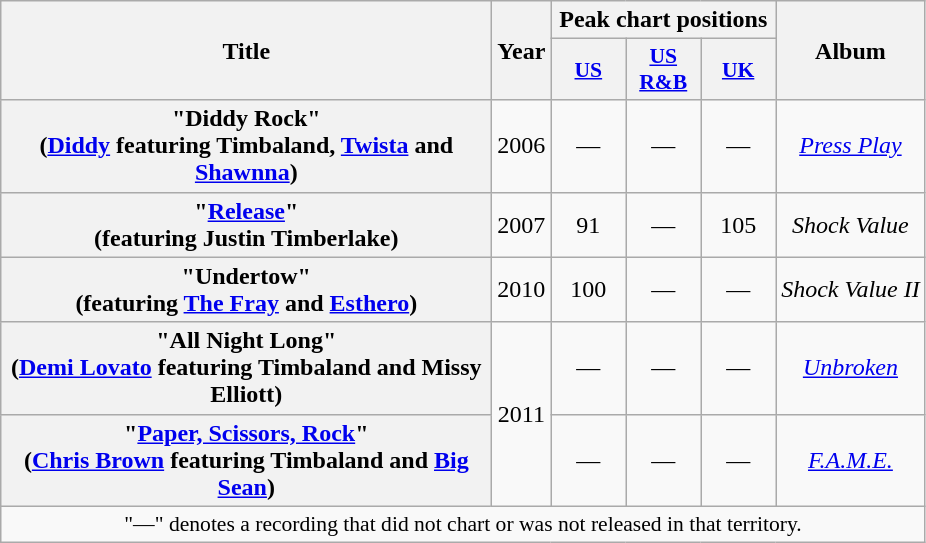<table class="wikitable plainrowheaders" style="text-align:center;">
<tr>
<th scope="col" rowspan="2" style="width:20em;">Title</th>
<th scope="col" rowspan="2">Year</th>
<th scope="col" colspan="3">Peak chart positions</th>
<th scope="col" rowspan="2">Album</th>
</tr>
<tr>
<th style="width:3em; font-size:90%"><a href='#'>US</a> <br></th>
<th style="width:3em; font-size:90%"><a href='#'>US <br>R&B</a></th>
<th style="width:3em; font-size:90%"><a href='#'>UK</a> <br></th>
</tr>
<tr>
<th scope="row">"Diddy Rock" <br><span>(<a href='#'>Diddy</a> featuring Timbaland, <a href='#'>Twista</a> and <a href='#'>Shawnna</a>)</span></th>
<td>2006</td>
<td>—</td>
<td>—</td>
<td>—</td>
<td><em><a href='#'>Press Play</a></em></td>
</tr>
<tr>
<th scope="row">"<a href='#'>Release</a>" <br><span>(featuring Justin Timberlake)</span></th>
<td>2007</td>
<td>91</td>
<td>—</td>
<td>105</td>
<td><em>Shock Value</em></td>
</tr>
<tr>
<th scope="row">"Undertow" <br><span>(featuring <a href='#'>The Fray</a> and <a href='#'>Esthero</a>)</span></th>
<td>2010</td>
<td>100</td>
<td>—</td>
<td>—</td>
<td><em>Shock Value II</em></td>
</tr>
<tr>
<th scope="row">"All Night Long" <br><span>(<a href='#'>Demi Lovato</a> featuring Timbaland and Missy Elliott)</span></th>
<td rowspan="2">2011</td>
<td>—</td>
<td>—</td>
<td>—</td>
<td><em><a href='#'>Unbroken</a></em></td>
</tr>
<tr>
<th scope="row">"<a href='#'>Paper, Scissors, Rock</a>" <br><span>(<a href='#'>Chris Brown</a> featuring Timbaland and <a href='#'>Big Sean</a>)</span></th>
<td>—</td>
<td>—</td>
<td>—</td>
<td><em><a href='#'>F.A.M.E.</a></em></td>
</tr>
<tr>
<td colspan="14" style="font-size:90%">"—" denotes a recording that did not chart or was not released in that territory.</td>
</tr>
</table>
